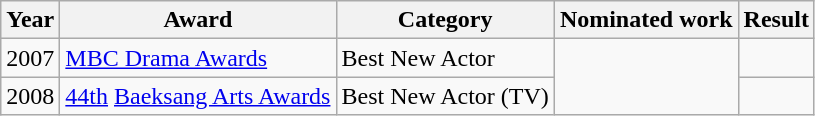<table class="wikitable">
<tr>
<th>Year</th>
<th>Award</th>
<th>Category</th>
<th>Nominated work</th>
<th>Result</th>
</tr>
<tr>
<td>2007</td>
<td><a href='#'>MBC Drama Awards</a></td>
<td>Best New Actor</td>
<td rowspan=2></td>
<td></td>
</tr>
<tr>
<td>2008</td>
<td><a href='#'>44th</a> <a href='#'>Baeksang Arts Awards</a></td>
<td>Best New Actor (TV)</td>
<td></td>
</tr>
</table>
